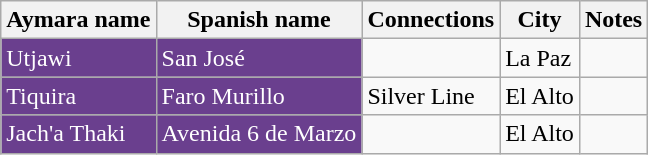<table class="wikitable">
<tr>
<th>Aymara name</th>
<th>Spanish name</th>
<th>Connections</th>
<th>City</th>
<th>Notes</th>
</tr>
<tr>
<td bgcolor="#6A3F8E" style="color:white;">Utjawi</td>
<td bgcolor="#6A3F8E" style="color:white;">San José</td>
<td></td>
<td>La Paz</td>
<td></td>
</tr>
<tr>
<td bgcolor="#6A3F8E" style="color:white;">Tiquira</td>
<td bgcolor="#6A3F8E" style="color:white;">Faro Murillo</td>
<td>Silver Line</td>
<td>El Alto</td>
<td></td>
</tr>
<tr>
<td bgcolor="#6A3F8E" style="color:white;">Jach'a Thaki</td>
<td bgcolor="#6A3F8E" style="color:white;">Avenida 6 de Marzo</td>
<td></td>
<td>El Alto</td>
<td></td>
</tr>
</table>
